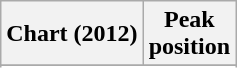<table class="wikitable sortable plainrowheaders" style="text-align:center">
<tr>
<th scope="col">Chart (2012)</th>
<th scope="col">Peak<br>position</th>
</tr>
<tr>
</tr>
<tr>
</tr>
</table>
